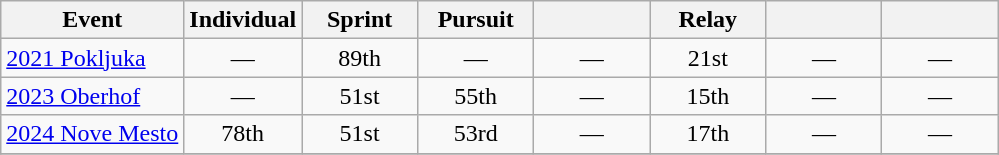<table class="wikitable" style="text-align: center;">
<tr ">
<th>Event</th>
<th style="width:70px;">Individual</th>
<th style="width:70px;">Sprint</th>
<th style="width:70px;">Pursuit</th>
<th style="width:70px;"></th>
<th style="width:70px;">Relay</th>
<th style="width:70px;"></th>
<th style="width:70px;"></th>
</tr>
<tr>
<td align=left> <a href='#'>2021 Pokljuka</a></td>
<td>—</td>
<td>89th</td>
<td>—</td>
<td>—</td>
<td>21st</td>
<td>—</td>
<td>—</td>
</tr>
<tr>
<td align=left> <a href='#'>2023 Oberhof</a></td>
<td>—</td>
<td>51st</td>
<td>55th</td>
<td>—</td>
<td>15th</td>
<td>—</td>
<td>—</td>
</tr>
<tr>
<td align=left> <a href='#'>2024 Nove Mesto</a></td>
<td>78th</td>
<td>51st</td>
<td>53rd</td>
<td>—</td>
<td>17th</td>
<td>—</td>
<td>—</td>
</tr>
<tr>
</tr>
</table>
